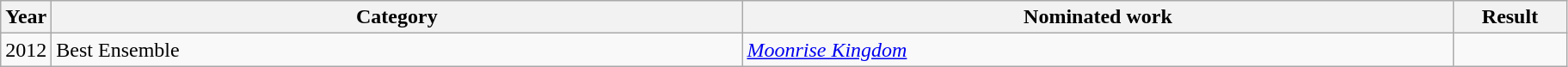<table class=wikitable>
<tr>
<th scope="col" style="width:1em;">Year</th>
<th scope="col" style="width:33em;">Category</th>
<th scope="col" style="width:34em;">Nominated work</th>
<th scope="col" style="width:5em;">Result</th>
</tr>
<tr>
<td>2012</td>
<td>Best Ensemble</td>
<td><em><a href='#'>Moonrise Kingdom</a></em></td>
<td></td>
</tr>
</table>
